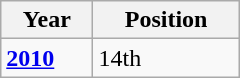<table class="wikitable" style="width: 10em;">
<tr>
<th>Year</th>
<th>Position</th>
</tr>
<tr>
<td><strong><a href='#'>2010</a></strong></td>
<td>14th</td>
</tr>
</table>
